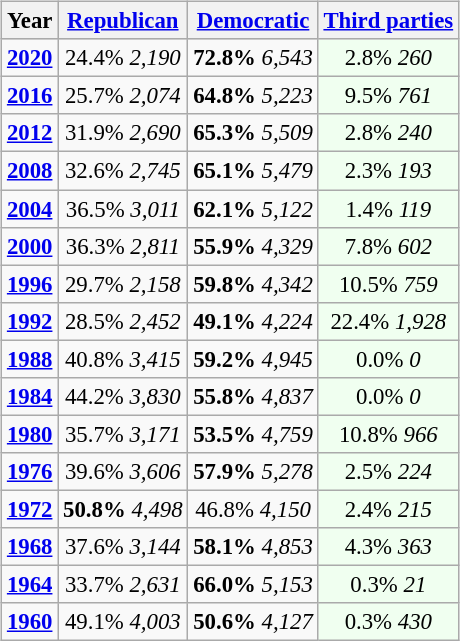<table class="wikitable" style="float:right; font-size:95%;">
<tr bgcolor=lightgrey>
<th>Year</th>
<th><a href='#'>Republican</a></th>
<th><a href='#'>Democratic</a></th>
<th><a href='#'>Third parties</a></th>
</tr>
<tr>
<td style="text-align:center;" ><strong><a href='#'>2020</a></strong></td>
<td style="text-align:center;" >24.4% <em>2,190</em></td>
<td style="text-align:center;" ><strong>72.8%</strong> <em>6,543</em></td>
<td style="text-align:center; background:honeyDew;">2.8% <em>260</em></td>
</tr>
<tr>
<td style="text-align:center;" ><strong><a href='#'>2016</a></strong></td>
<td style="text-align:center;" >25.7% <em>2,074</em></td>
<td style="text-align:center;" ><strong>64.8%</strong> <em>5,223</em></td>
<td style="text-align:center; background:honeyDew;">9.5% <em>761</em></td>
</tr>
<tr>
<td style="text-align:center;" ><strong><a href='#'>2012</a></strong></td>
<td style="text-align:center;" >31.9% <em>2,690</em></td>
<td style="text-align:center;" ><strong>65.3%</strong> <em>5,509</em></td>
<td style="text-align:center; background:honeyDew;">2.8% <em>240</em></td>
</tr>
<tr>
<td style="text-align:center;" ><strong><a href='#'>2008</a></strong></td>
<td style="text-align:center;" >32.6% <em>2,745</em></td>
<td style="text-align:center;" ><strong>65.1%</strong> <em>5,479</em></td>
<td style="text-align:center; background:honeyDew;">2.3% <em>193</em></td>
</tr>
<tr>
<td style="text-align:center;" ><strong><a href='#'>2004</a></strong></td>
<td style="text-align:center;" >36.5% <em>3,011</em></td>
<td style="text-align:center;" ><strong>62.1%</strong> <em>5,122</em></td>
<td style="text-align:center; background:honeyDew;">1.4% <em>119</em></td>
</tr>
<tr>
<td style="text-align:center;" ><strong><a href='#'>2000</a></strong></td>
<td style="text-align:center;" >36.3% <em>2,811</em></td>
<td style="text-align:center;" ><strong>55.9%</strong> <em>4,329</em></td>
<td style="text-align:center; background:honeyDew;">7.8% <em>602</em></td>
</tr>
<tr>
<td style="text-align:center;" ><strong><a href='#'>1996</a></strong></td>
<td style="text-align:center;" >29.7% <em>2,158</em></td>
<td style="text-align:center;" ><strong>59.8%</strong> <em>4,342</em></td>
<td style="text-align:center; background:honeyDew;">10.5% <em>759</em></td>
</tr>
<tr>
<td style="text-align:center;" ><strong><a href='#'>1992</a></strong></td>
<td style="text-align:center;" >28.5% <em>2,452</em></td>
<td style="text-align:center;" ><strong>49.1%</strong> <em>4,224</em></td>
<td style="text-align:center; background:honeyDew;">22.4% <em>1,928</em></td>
</tr>
<tr>
<td style="text-align:center;" ><strong><a href='#'>1988</a></strong></td>
<td style="text-align:center;" >40.8% <em>3,415</em></td>
<td style="text-align:center;" ><strong>59.2%</strong> <em>4,945</em></td>
<td style="text-align:center; background:honeyDew;">0.0% <em>0</em></td>
</tr>
<tr>
<td style="text-align:center;" ><strong><a href='#'>1984</a></strong></td>
<td style="text-align:center;" >44.2% <em>3,830</em></td>
<td style="text-align:center;" ><strong>55.8%</strong> <em>4,837</em></td>
<td style="text-align:center; background:honeyDew;">0.0% <em>0</em></td>
</tr>
<tr>
<td style="text-align:center;" ><strong><a href='#'>1980</a></strong></td>
<td style="text-align:center;" >35.7% <em>3,171</em></td>
<td style="text-align:center;" ><strong>53.5%</strong> <em>4,759</em></td>
<td style="text-align:center; background:honeyDew;">10.8% <em>966</em></td>
</tr>
<tr>
<td style="text-align:center;" ><strong><a href='#'>1976</a></strong></td>
<td style="text-align:center;" >39.6% <em>3,606</em></td>
<td style="text-align:center;" ><strong>57.9%</strong> <em>5,278</em></td>
<td style="text-align:center; background:honeyDew;">2.5% <em>224</em></td>
</tr>
<tr>
<td style="text-align:center;" ><strong><a href='#'>1972</a></strong></td>
<td style="text-align:center;" ><strong>50.8%</strong> <em>4,498</em></td>
<td style="text-align:center;" >46.8% <em>4,150</em></td>
<td style="text-align:center; background:honeyDew;">2.4% <em>215</em></td>
</tr>
<tr>
<td style="text-align:center;" ><strong><a href='#'>1968</a></strong></td>
<td style="text-align:center;" >37.6% <em>3,144</em></td>
<td style="text-align:center;" ><strong>58.1%</strong> <em>4,853</em></td>
<td style="text-align:center; background:honeyDew;">4.3% <em>363</em></td>
</tr>
<tr>
<td style="text-align:center;" ><strong><a href='#'>1964</a></strong></td>
<td style="text-align:center;" >33.7% <em>2,631</em></td>
<td style="text-align:center;" ><strong>66.0%</strong> <em>5,153</em></td>
<td style="text-align:center; background:honeyDew;">0.3% <em>21</em></td>
</tr>
<tr>
<td style="text-align:center;" ><strong><a href='#'>1960</a></strong></td>
<td style="text-align:center;" >49.1% <em>4,003</em></td>
<td style="text-align:center;" ><strong>50.6%</strong> <em>4,127</em></td>
<td style="text-align:center; background:honeyDew;">0.3% <em>430</em></td>
</tr>
</table>
